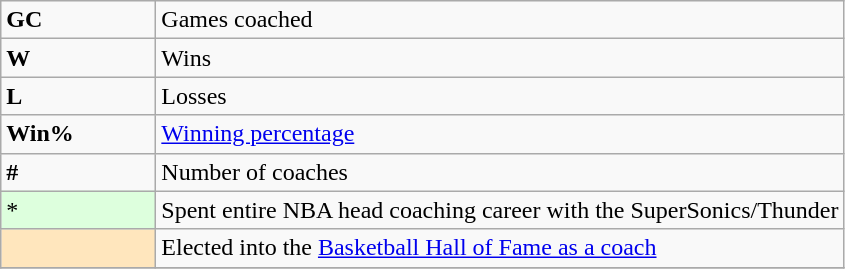<table class="wikitable">
<tr>
<td><strong>GC</strong></td>
<td>Games coached</td>
</tr>
<tr>
<td><strong>W</strong></td>
<td>Wins</td>
</tr>
<tr>
<td><strong>L</strong></td>
<td>Losses</td>
</tr>
<tr>
<td><strong>Win%</strong></td>
<td><a href='#'>Winning percentage</a></td>
</tr>
<tr>
<td><strong>#</strong></td>
<td>Number of coaches</td>
</tr>
<tr>
<td style="background-color:#ddffdd; width:6em">*</td>
<td>Spent entire NBA head coaching career with the SuperSonics/Thunder</td>
</tr>
<tr>
<td style="background-color:#FFE6BD; width:6em"></td>
<td>Elected into the <a href='#'>Basketball Hall of Fame as a coach</a></td>
</tr>
<tr>
</tr>
</table>
